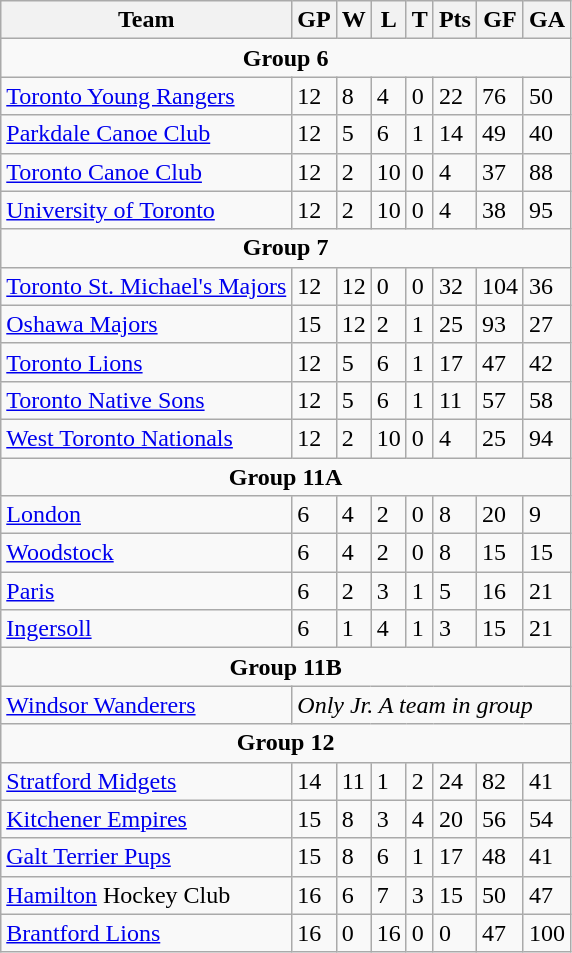<table class="wikitable">
<tr>
<th>Team</th>
<th>GP</th>
<th>W</th>
<th>L</th>
<th>T</th>
<th>Pts</th>
<th>GF</th>
<th>GA</th>
</tr>
<tr>
<td colspan="8" align="center"><strong>Group 6</strong></td>
</tr>
<tr>
<td><a href='#'>Toronto Young Rangers</a></td>
<td>12</td>
<td>8</td>
<td>4</td>
<td>0</td>
<td>22</td>
<td>76</td>
<td>50</td>
</tr>
<tr>
<td><a href='#'>Parkdale Canoe Club</a></td>
<td>12</td>
<td>5</td>
<td>6</td>
<td>1</td>
<td>14</td>
<td>49</td>
<td>40</td>
</tr>
<tr>
<td><a href='#'>Toronto Canoe Club</a></td>
<td>12</td>
<td>2</td>
<td>10</td>
<td>0</td>
<td>4</td>
<td>37</td>
<td>88</td>
</tr>
<tr>
<td><a href='#'>University of Toronto</a></td>
<td>12</td>
<td>2</td>
<td>10</td>
<td>0</td>
<td>4</td>
<td>38</td>
<td>95</td>
</tr>
<tr>
<td colspan="8" align="center"><strong>Group 7</strong></td>
</tr>
<tr>
<td><a href='#'>Toronto St. Michael's Majors</a></td>
<td>12</td>
<td>12</td>
<td>0</td>
<td>0</td>
<td>32</td>
<td>104</td>
<td>36</td>
</tr>
<tr>
<td><a href='#'>Oshawa Majors</a></td>
<td>15</td>
<td>12</td>
<td>2</td>
<td>1</td>
<td>25</td>
<td>93</td>
<td>27</td>
</tr>
<tr>
<td><a href='#'>Toronto Lions</a></td>
<td>12</td>
<td>5</td>
<td>6</td>
<td>1</td>
<td>17</td>
<td>47</td>
<td>42</td>
</tr>
<tr>
<td><a href='#'>Toronto Native Sons</a></td>
<td>12</td>
<td>5</td>
<td>6</td>
<td>1</td>
<td>11</td>
<td>57</td>
<td>58</td>
</tr>
<tr>
<td><a href='#'>West Toronto Nationals</a></td>
<td>12</td>
<td>2</td>
<td>10</td>
<td>0</td>
<td>4</td>
<td>25</td>
<td>94</td>
</tr>
<tr>
<td colspan="8" align="center"><strong>Group 11A</strong></td>
</tr>
<tr>
<td><a href='#'>London</a></td>
<td>6</td>
<td>4</td>
<td>2</td>
<td>0</td>
<td>8</td>
<td>20</td>
<td>9</td>
</tr>
<tr>
<td><a href='#'>Woodstock</a></td>
<td>6</td>
<td>4</td>
<td>2</td>
<td>0</td>
<td>8</td>
<td>15</td>
<td>15</td>
</tr>
<tr>
<td><a href='#'>Paris</a></td>
<td>6</td>
<td>2</td>
<td>3</td>
<td>1</td>
<td>5</td>
<td>16</td>
<td>21</td>
</tr>
<tr>
<td><a href='#'>Ingersoll</a></td>
<td>6</td>
<td>1</td>
<td>4</td>
<td>1</td>
<td>3</td>
<td>15</td>
<td>21</td>
</tr>
<tr>
<td colspan="8" align="center"><strong>Group 11B</strong></td>
</tr>
<tr>
<td><a href='#'>Windsor Wanderers</a></td>
<td colspan="7"><em>Only Jr. A team in group</em></td>
</tr>
<tr>
<td colspan="8" align="center"><strong>Group 12</strong></td>
</tr>
<tr>
<td><a href='#'>Stratford Midgets</a></td>
<td>14</td>
<td>11</td>
<td>1</td>
<td>2</td>
<td>24</td>
<td>82</td>
<td>41</td>
</tr>
<tr>
<td><a href='#'>Kitchener Empires</a></td>
<td>15</td>
<td>8</td>
<td>3</td>
<td>4</td>
<td>20</td>
<td>56</td>
<td>54</td>
</tr>
<tr>
<td><a href='#'>Galt Terrier Pups</a></td>
<td>15</td>
<td>8</td>
<td>6</td>
<td>1</td>
<td>17</td>
<td>48</td>
<td>41</td>
</tr>
<tr>
<td><a href='#'>Hamilton</a> Hockey Club</td>
<td>16</td>
<td>6</td>
<td>7</td>
<td>3</td>
<td>15</td>
<td>50</td>
<td>47</td>
</tr>
<tr>
<td><a href='#'>Brantford Lions</a></td>
<td>16</td>
<td>0</td>
<td>16</td>
<td>0</td>
<td>0</td>
<td>47</td>
<td>100</td>
</tr>
</table>
